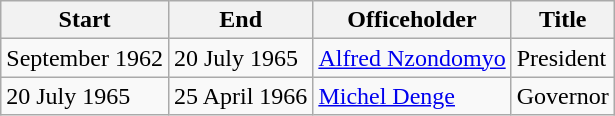<table class=wikitable sortable>
<tr>
<th>Start</th>
<th>End</th>
<th>Officeholder</th>
<th>Title</th>
</tr>
<tr>
<td>September 1962</td>
<td>20 July 1965</td>
<td><a href='#'>Alfred Nzondomyo</a></td>
<td>President</td>
</tr>
<tr>
<td>20 July 1965</td>
<td>25 April 1966</td>
<td><a href='#'>Michel Denge</a></td>
<td>Governor</td>
</tr>
</table>
